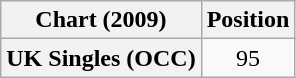<table class="wikitable plainrowheaders">
<tr>
<th scope="col">Chart (2009)</th>
<th scope="col">Position</th>
</tr>
<tr>
<th scope="row">UK Singles (OCC)</th>
<td style="text-align:center;">95</td>
</tr>
</table>
